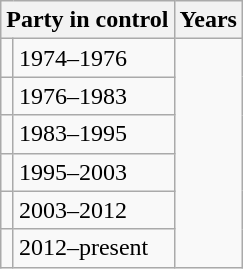<table class="wikitable">
<tr>
<th colspan=2>Party in control</th>
<th>Years</th>
</tr>
<tr>
<td></td>
<td>1974–1976</td>
</tr>
<tr>
<td></td>
<td>1976–1983</td>
</tr>
<tr>
<td></td>
<td>1983–1995</td>
</tr>
<tr>
<td></td>
<td>1995–2003</td>
</tr>
<tr>
<td></td>
<td>2003–2012</td>
</tr>
<tr>
<td></td>
<td>2012–present</td>
</tr>
</table>
